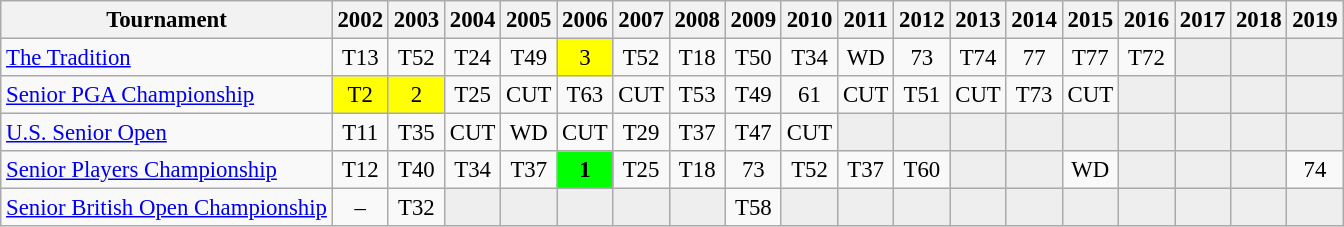<table class="wikitable" style="font-size:95%;text-align:center;">
<tr>
<th>Tournament</th>
<th>2002</th>
<th>2003</th>
<th>2004</th>
<th>2005</th>
<th>2006</th>
<th>2007</th>
<th>2008</th>
<th>2009</th>
<th>2010</th>
<th>2011</th>
<th>2012</th>
<th>2013</th>
<th>2014</th>
<th>2015</th>
<th>2016</th>
<th>2017</th>
<th>2018</th>
<th>2019</th>
</tr>
<tr>
<td align=left><a href='#'>The Tradition</a></td>
<td>T13</td>
<td>T52</td>
<td>T24</td>
<td>T49</td>
<td style="background:yellow;">3</td>
<td>T52</td>
<td>T18</td>
<td>T50</td>
<td>T34</td>
<td>WD</td>
<td>73</td>
<td>T74</td>
<td>77</td>
<td>T77</td>
<td>T72</td>
<td style="background:#eeeeee;"></td>
<td style="background:#eeeeee;"></td>
<td style="background:#eeeeee;"></td>
</tr>
<tr>
<td align=left><a href='#'>Senior PGA Championship</a></td>
<td style="background:yellow;">T2</td>
<td style="background:yellow;">2</td>
<td>T25</td>
<td>CUT</td>
<td>T63</td>
<td>CUT</td>
<td>T53</td>
<td>T49</td>
<td>61</td>
<td>CUT</td>
<td>T51</td>
<td>CUT</td>
<td>T73</td>
<td>CUT</td>
<td style="background:#eeeeee;"></td>
<td style="background:#eeeeee;"></td>
<td style="background:#eeeeee;"></td>
<td style="background:#eeeeee;"></td>
</tr>
<tr>
<td align=left><a href='#'>U.S. Senior Open</a></td>
<td>T11</td>
<td>T35</td>
<td>CUT</td>
<td>WD</td>
<td>CUT</td>
<td>T29</td>
<td>T37</td>
<td>T47</td>
<td>CUT</td>
<td style="background:#eeeeee;"></td>
<td style="background:#eeeeee;"></td>
<td style="background:#eeeeee;"></td>
<td style="background:#eeeeee;"></td>
<td style="background:#eeeeee;"></td>
<td style="background:#eeeeee;"></td>
<td style="background:#eeeeee;"></td>
<td style="background:#eeeeee;"></td>
<td style="background:#eeeeee;"></td>
</tr>
<tr>
<td align=left><a href='#'>Senior Players Championship</a></td>
<td>T12</td>
<td>T40</td>
<td>T34</td>
<td>T37</td>
<td style="background:lime;"><strong>1</strong></td>
<td>T25</td>
<td>T18</td>
<td>73</td>
<td>T52</td>
<td>T37</td>
<td>T60</td>
<td style="background:#eeeeee;"></td>
<td style="background:#eeeeee;"></td>
<td>WD</td>
<td style="background:#eeeeee;"></td>
<td style="background:#eeeeee;"></td>
<td style="background:#eeeeee;"></td>
<td>74</td>
</tr>
<tr>
<td align=left><a href='#'>Senior British Open Championship</a></td>
<td>–</td>
<td>T32</td>
<td style="background:#eeeeee;"></td>
<td style="background:#eeeeee;"></td>
<td style="background:#eeeeee;"></td>
<td style="background:#eeeeee;"></td>
<td style="background:#eeeeee;"></td>
<td>T58</td>
<td style="background:#eeeeee;"></td>
<td style="background:#eeeeee;"></td>
<td style="background:#eeeeee;"></td>
<td style="background:#eeeeee;"></td>
<td style="background:#eeeeee;"></td>
<td style="background:#eeeeee;"></td>
<td style="background:#eeeeee;"></td>
<td style="background:#eeeeee;"></td>
<td style="background:#eeeeee;"></td>
<td style="background:#eeeeee;"></td>
</tr>
</table>
